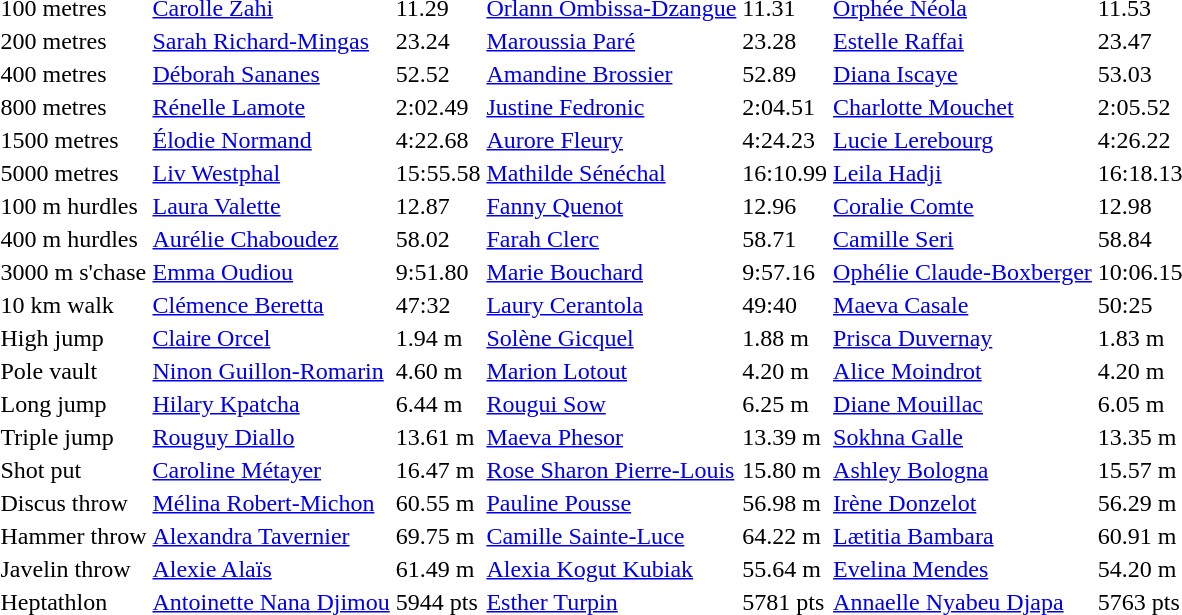<table>
<tr>
<td>100 metres</td>
<td><a href='#'>Carolle Zahi</a></td>
<td>11.29</td>
<td><a href='#'>Orlann Ombissa-Dzangue</a></td>
<td>11.31</td>
<td><a href='#'>Orphée Néola</a></td>
<td>11.53</td>
</tr>
<tr>
<td>200 metres</td>
<td><a href='#'>Sarah Richard-Mingas</a></td>
<td>23.24</td>
<td><a href='#'>Maroussia Paré</a></td>
<td>23.28</td>
<td><a href='#'>Estelle Raffai</a></td>
<td>23.47</td>
</tr>
<tr>
<td>400 metres</td>
<td><a href='#'>Déborah Sananes</a></td>
<td>52.52</td>
<td><a href='#'>Amandine Brossier</a></td>
<td>52.89</td>
<td><a href='#'>Diana Iscaye</a></td>
<td>53.03</td>
</tr>
<tr>
<td>800 metres</td>
<td><a href='#'>Rénelle Lamote</a></td>
<td>2:02.49</td>
<td><a href='#'>Justine Fedronic</a></td>
<td>2:04.51</td>
<td><a href='#'>Charlotte Mouchet</a></td>
<td>2:05.52</td>
</tr>
<tr>
<td>1500 metres</td>
<td><a href='#'>Élodie Normand</a></td>
<td>4:22.68</td>
<td><a href='#'>Aurore Fleury</a></td>
<td>4:24.23</td>
<td><a href='#'>Lucie Lerebourg</a></td>
<td>4:26.22</td>
</tr>
<tr>
<td>5000 metres</td>
<td><a href='#'>Liv Westphal</a></td>
<td>15:55.58</td>
<td><a href='#'>Mathilde Sénéchal</a></td>
<td>16:10.99</td>
<td><a href='#'>Leila Hadji</a></td>
<td>16:18.13</td>
</tr>
<tr>
<td>100 m hurdles</td>
<td><a href='#'>Laura Valette</a></td>
<td>12.87 </td>
<td><a href='#'>Fanny Quenot</a></td>
<td>12.96 </td>
<td><a href='#'>Coralie Comte</a></td>
<td>12.98 </td>
</tr>
<tr>
<td>400 m hurdles</td>
<td><a href='#'>Aurélie Chaboudez</a></td>
<td>58.02</td>
<td><a href='#'>Farah Clerc</a></td>
<td>58.71</td>
<td><a href='#'>Camille Seri</a></td>
<td>58.84</td>
</tr>
<tr>
<td>3000 m s'chase</td>
<td><a href='#'>Emma Oudiou</a></td>
<td>9:51.80</td>
<td><a href='#'>Marie Bouchard</a></td>
<td>9:57.16</td>
<td><a href='#'>Ophélie Claude-Boxberger</a></td>
<td>10:06.15</td>
</tr>
<tr>
<td>10 km walk</td>
<td><a href='#'>Clémence Beretta</a></td>
<td>47:32</td>
<td><a href='#'>Laury Cerantola</a></td>
<td>49:40 </td>
<td><a href='#'>Maeva Casale</a></td>
<td>50:25 </td>
</tr>
<tr>
<td>High jump</td>
<td><a href='#'>Claire Orcel</a></td>
<td>1.94 m </td>
<td><a href='#'>Solène Gicquel</a></td>
<td>1.88 m </td>
<td><a href='#'>Prisca Duvernay</a></td>
<td>1.83 m</td>
</tr>
<tr>
<td>Pole vault</td>
<td><a href='#'>Ninon Guillon-Romarin</a></td>
<td>4.60 m</td>
<td><a href='#'>Marion Lotout</a></td>
<td>4.20 m</td>
<td><a href='#'>Alice Moindrot</a></td>
<td>4.20 m</td>
</tr>
<tr>
<td>Long jump</td>
<td><a href='#'>Hilary Kpatcha</a></td>
<td>6.44 m</td>
<td><a href='#'>Rougui Sow</a></td>
<td>6.25 m</td>
<td><a href='#'>Diane Mouillac</a></td>
<td>6.05 m</td>
</tr>
<tr>
<td>Triple jump</td>
<td><a href='#'>Rouguy Diallo</a></td>
<td>13.61 m</td>
<td><a href='#'>Maeva Phesor</a></td>
<td>13.39 m</td>
<td><a href='#'>Sokhna Galle</a></td>
<td>13.35 m</td>
</tr>
<tr>
<td>Shot put</td>
<td><a href='#'>Caroline Métayer</a></td>
<td>16.47 m </td>
<td><a href='#'>Rose Sharon Pierre-Louis</a></td>
<td>15.80 m</td>
<td><a href='#'>Ashley Bologna</a></td>
<td>15.57 m</td>
</tr>
<tr>
<td>Discus throw</td>
<td><a href='#'>Mélina Robert-Michon</a></td>
<td>60.55 m</td>
<td><a href='#'>Pauline Pousse</a></td>
<td>56.98 m</td>
<td><a href='#'>Irène Donzelot</a></td>
<td>56.29 m</td>
</tr>
<tr>
<td>Hammer throw</td>
<td><a href='#'>Alexandra Tavernier</a></td>
<td>69.75 m</td>
<td><a href='#'>Camille Sainte-Luce</a></td>
<td>64.22 m</td>
<td><a href='#'>Lætitia Bambara</a></td>
<td>60.91 m</td>
</tr>
<tr>
<td>Javelin throw</td>
<td><a href='#'>Alexie Alaïs</a></td>
<td>61.49 m  </td>
<td><a href='#'>Alexia Kogut Kubiak</a></td>
<td>55.64 m</td>
<td><a href='#'>Evelina Mendes</a></td>
<td>54.20 m</td>
</tr>
<tr>
<td>Heptathlon</td>
<td><a href='#'>Antoinette Nana Djimou</a></td>
<td>5944 pts</td>
<td><a href='#'>Esther Turpin</a></td>
<td>5781 pts</td>
<td><a href='#'>Annaelle Nyabeu Djapa</a></td>
<td>5763 pts</td>
</tr>
</table>
